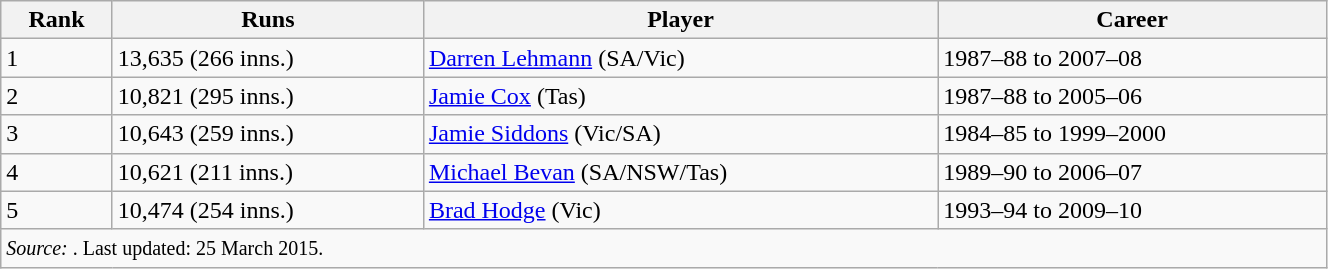<table class="wikitable" style="width:70%;">
<tr>
<th>Rank</th>
<th>Runs</th>
<th>Player</th>
<th>Career</th>
</tr>
<tr>
<td>1</td>
<td>13,635 (266 inns.)</td>
<td><a href='#'>Darren Lehmann</a> (SA/Vic)</td>
<td>1987–88 to 2007–08</td>
</tr>
<tr>
<td>2</td>
<td>10,821 (295 inns.)</td>
<td><a href='#'>Jamie Cox</a> (Tas)</td>
<td>1987–88 to 2005–06</td>
</tr>
<tr>
<td>3</td>
<td>10,643 (259 inns.)</td>
<td><a href='#'>Jamie Siddons</a> (Vic/SA)</td>
<td>1984–85 to 1999–2000</td>
</tr>
<tr>
<td>4</td>
<td>10,621 (211 inns.)</td>
<td><a href='#'>Michael Bevan</a> (SA/NSW/Tas)</td>
<td>1989–90 to 2006–07</td>
</tr>
<tr>
<td>5</td>
<td>10,474 (254 inns.)</td>
<td><a href='#'>Brad Hodge</a> (Vic)</td>
<td>1993–94 to 2009–10</td>
</tr>
<tr>
<td colspan=4><small><em>Source: </em>. Last updated: 25 March 2015.</small></td>
</tr>
</table>
